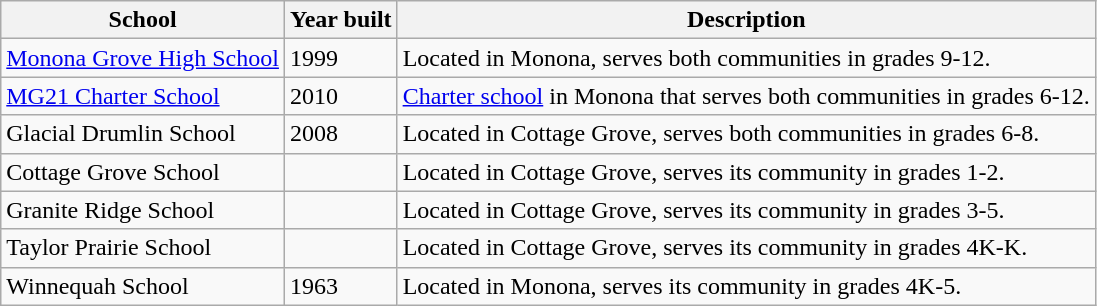<table class="wikitable">
<tr>
<th>School</th>
<th>Year built</th>
<th>Description</th>
</tr>
<tr>
<td><a href='#'>Monona Grove High School</a></td>
<td>1999</td>
<td>Located in Monona, serves both communities in grades 9-12.</td>
</tr>
<tr>
<td><a href='#'>MG21 Charter School</a></td>
<td>2010</td>
<td><a href='#'>Charter school</a> in Monona that serves both communities in grades 6-12.</td>
</tr>
<tr>
<td>Glacial Drumlin School</td>
<td>2008</td>
<td>Located in Cottage Grove, serves both communities in grades 6-8.</td>
</tr>
<tr>
<td>Cottage Grove School</td>
<td></td>
<td>Located in Cottage Grove, serves its community in grades 1-2.</td>
</tr>
<tr>
<td>Granite Ridge School</td>
<td></td>
<td>Located in Cottage Grove, serves its community in grades 3-5.</td>
</tr>
<tr>
<td>Taylor Prairie School</td>
<td></td>
<td>Located in Cottage Grove, serves its community in grades 4K-K.</td>
</tr>
<tr>
<td>Winnequah School</td>
<td>1963</td>
<td>Located in Monona, serves its community in grades 4K-5.</td>
</tr>
</table>
